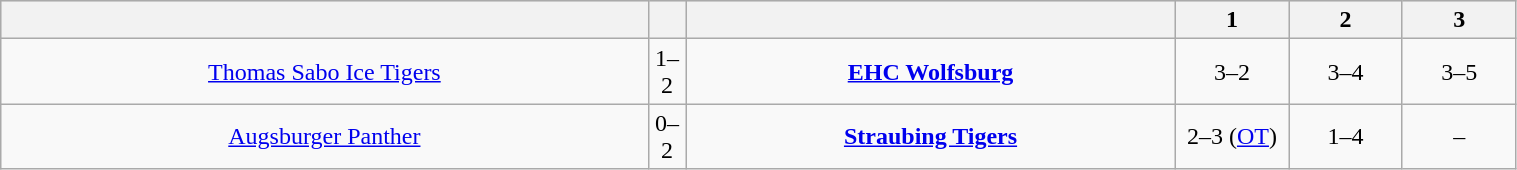<table class="wikitable" width="80%">
<tr style="background-color:#e0e0e0;">
<th style="width:22,5%;"></th>
<th style="width:2.5%;"></th>
<th style="width:22,5%;"></th>
<th style="width:7.5%;">1</th>
<th style="width:7.5%;">2</th>
<th style="width:7.5%;">3</th>
</tr>
<tr align="center">
<td><a href='#'>Thomas Sabo Ice Tigers</a></td>
<td>1–2</td>
<td><strong><a href='#'>EHC Wolfsburg</a></strong></td>
<td>3–2</td>
<td>3–4</td>
<td>3–5</td>
</tr>
<tr align="center">
<td><a href='#'>Augsburger Panther</a></td>
<td>0–2</td>
<td><strong><a href='#'>Straubing Tigers</a></strong></td>
<td>2–3 (<a href='#'>OT</a>)</td>
<td>1–4</td>
<td>–</td>
</tr>
</table>
